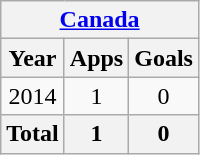<table class="wikitable" style="text-align:center">
<tr>
<th colspan="3"><a href='#'>Canada</a></th>
</tr>
<tr>
<th>Year</th>
<th>Apps</th>
<th>Goals</th>
</tr>
<tr>
<td>2014</td>
<td>1</td>
<td>0</td>
</tr>
<tr>
<th>Total</th>
<th>1</th>
<th>0</th>
</tr>
</table>
